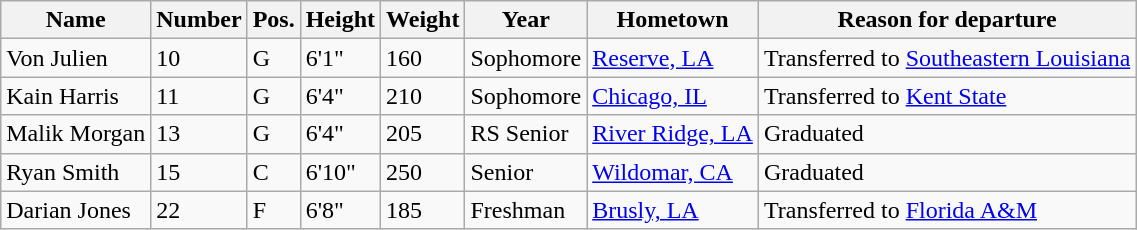<table class="wikitable sortable" border="1">
<tr>
<th>Name</th>
<th>Number</th>
<th>Pos.</th>
<th>Height</th>
<th>Weight</th>
<th>Year</th>
<th>Hometown</th>
<th class="unsortable">Reason for departure</th>
</tr>
<tr>
<td>Von Julien</td>
<td>10</td>
<td>G</td>
<td>6'1"</td>
<td>160</td>
<td>Sophomore</td>
<td><a href='#'>Reserve, LA</a></td>
<td>Transferred to <a href='#'>Southeastern Louisiana</a></td>
</tr>
<tr>
<td>Kain Harris</td>
<td>11</td>
<td>G</td>
<td>6'4"</td>
<td>210</td>
<td>Sophomore</td>
<td><a href='#'>Chicago, IL</a></td>
<td>Transferred to <a href='#'>Kent State</a></td>
</tr>
<tr>
<td>Malik Morgan</td>
<td>13</td>
<td>G</td>
<td>6'4"</td>
<td>205</td>
<td>RS Senior</td>
<td><a href='#'>River Ridge, LA</a></td>
<td>Graduated</td>
</tr>
<tr>
<td>Ryan Smith</td>
<td>15</td>
<td>C</td>
<td>6'10"</td>
<td>250</td>
<td>Senior</td>
<td><a href='#'>Wildomar, CA</a></td>
<td>Graduated</td>
</tr>
<tr>
<td>Darian Jones</td>
<td>22</td>
<td>F</td>
<td>6'8"</td>
<td>185</td>
<td>Freshman</td>
<td><a href='#'>Brusly, LA</a></td>
<td>Transferred to <a href='#'>Florida A&M</a></td>
</tr>
</table>
